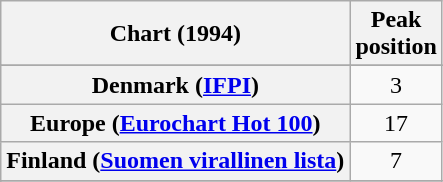<table class="wikitable sortable plainrowheaders" style="text-align:center">
<tr>
<th>Chart (1994)</th>
<th>Peak<br>position</th>
</tr>
<tr>
</tr>
<tr>
<th scope="row">Denmark (<a href='#'>IFPI</a>)</th>
<td>3</td>
</tr>
<tr>
<th scope="row">Europe (<a href='#'>Eurochart Hot 100</a>)</th>
<td>17</td>
</tr>
<tr>
<th scope="row">Finland (<a href='#'>Suomen virallinen lista</a>)</th>
<td>7</td>
</tr>
<tr>
</tr>
<tr>
</tr>
<tr>
</tr>
<tr>
</tr>
<tr>
</tr>
<tr>
</tr>
<tr>
</tr>
<tr>
</tr>
<tr>
</tr>
</table>
